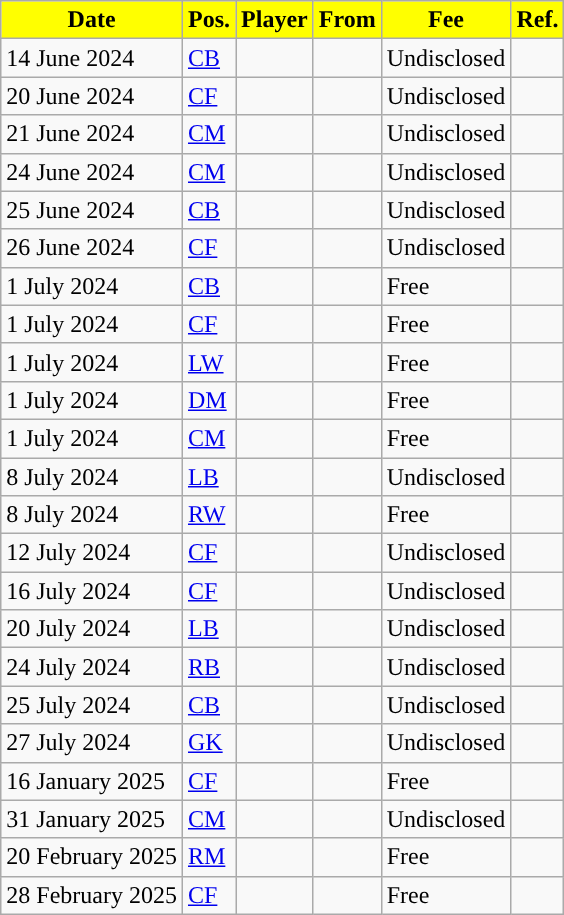<table class="wikitable plainrowheaders sortable">
<tr>
<th style="background:yellow;">Date</th>
<th style="background:yellow;">Pos.</th>
<th style="background:yellow;">Player</th>
<th style="background:yellow;">From</th>
<th style="background:yellow;">Fee</th>
<th style="background:yellow;">Ref.</th>
</tr>
<tr>
<td>14 June 2024</td>
<td><a href='#'>CB</a></td>
<td></td>
<td></td>
<td>Undisclosed</td>
<td></td>
</tr>
<tr>
<td>20 June 2024</td>
<td><a href='#'>CF</a></td>
<td></td>
<td></td>
<td>Undisclosed</td>
<td></td>
</tr>
<tr>
<td>21 June 2024</td>
<td><a href='#'>CM</a></td>
<td></td>
<td></td>
<td>Undisclosed</td>
<td></td>
</tr>
<tr>
<td>24 June 2024</td>
<td><a href='#'>CM</a></td>
<td></td>
<td></td>
<td>Undisclosed</td>
<td></td>
</tr>
<tr>
<td>25 June 2024</td>
<td><a href='#'>CB</a></td>
<td></td>
<td></td>
<td>Undisclosed</td>
<td></td>
</tr>
<tr>
<td>26 June 2024</td>
<td><a href='#'>CF</a></td>
<td></td>
<td></td>
<td>Undisclosed</td>
<td></td>
</tr>
<tr>
<td>1 July 2024</td>
<td><a href='#'>CB</a></td>
<td></td>
<td></td>
<td>Free</td>
<td></td>
</tr>
<tr>
<td>1 July 2024</td>
<td><a href='#'>CF</a></td>
<td></td>
<td></td>
<td>Free</td>
<td></td>
</tr>
<tr>
<td>1 July 2024</td>
<td><a href='#'>LW</a></td>
<td></td>
<td></td>
<td>Free</td>
<td></td>
</tr>
<tr>
<td>1 July 2024</td>
<td><a href='#'>DM</a></td>
<td></td>
<td></td>
<td>Free</td>
<td></td>
</tr>
<tr>
<td>1 July 2024</td>
<td><a href='#'>CM</a></td>
<td></td>
<td></td>
<td>Free</td>
<td></td>
</tr>
<tr>
<td>8 July 2024</td>
<td><a href='#'>LB</a></td>
<td></td>
<td></td>
<td>Undisclosed</td>
<td></td>
</tr>
<tr>
<td>8 July 2024</td>
<td><a href='#'>RW</a></td>
<td></td>
<td></td>
<td>Free</td>
<td></td>
</tr>
<tr>
<td>12 July 2024</td>
<td><a href='#'>CF</a></td>
<td></td>
<td></td>
<td>Undisclosed</td>
<td></td>
</tr>
<tr>
<td>16 July 2024</td>
<td><a href='#'>CF</a></td>
<td></td>
<td></td>
<td>Undisclosed</td>
<td></td>
</tr>
<tr>
<td>20 July 2024</td>
<td><a href='#'>LB</a></td>
<td></td>
<td></td>
<td>Undisclosed</td>
<td></td>
</tr>
<tr>
<td>24 July 2024</td>
<td><a href='#'>RB</a></td>
<td></td>
<td></td>
<td>Undisclosed</td>
<td></td>
</tr>
<tr>
<td>25 July 2024</td>
<td><a href='#'>CB</a></td>
<td></td>
<td></td>
<td>Undisclosed</td>
<td></td>
</tr>
<tr>
<td>27 July 2024</td>
<td><a href='#'>GK</a></td>
<td></td>
<td></td>
<td>Undisclosed</td>
<td></td>
</tr>
<tr>
<td>16 January 2025</td>
<td><a href='#'>CF</a></td>
<td></td>
<td></td>
<td>Free</td>
<td></td>
</tr>
<tr>
<td>31 January 2025</td>
<td><a href='#'>CM</a></td>
<td></td>
<td></td>
<td>Undisclosed</td>
<td></td>
</tr>
<tr>
<td>20 February 2025</td>
<td><a href='#'>RM</a></td>
<td></td>
<td></td>
<td>Free</td>
<td></td>
</tr>
<tr>
<td>28 February 2025</td>
<td><a href='#'>CF</a></td>
<td></td>
<td></td>
<td>Free</td>
<td></td>
</tr>
</table>
